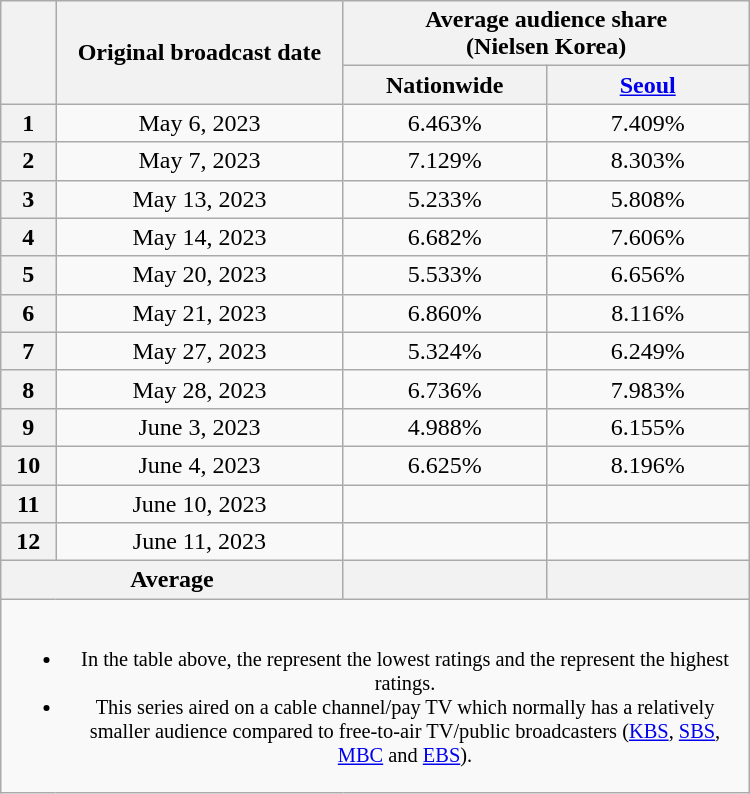<table class="wikitable" style="margin-left:auto; margin-right:auto; width:500px; text-align:center">
<tr>
<th scope="col" rowspan="2"></th>
<th scope="col" rowspan="2">Original broadcast date</th>
<th scope="col" colspan="2">Average audience share<br>(Nielsen Korea)</th>
</tr>
<tr>
<th scope="col" style="width:8em">Nationwide</th>
<th scope="col" style="width:8em"><a href='#'>Seoul</a></th>
</tr>
<tr>
<th scope="row">1</th>
<td>May 6, 2023</td>
<td>6.463% </td>
<td>7.409% </td>
</tr>
<tr>
<th scope="row">2</th>
<td>May 7, 2023</td>
<td>7.129% </td>
<td>8.303% </td>
</tr>
<tr>
<th scope="row">3</th>
<td>May 13, 2023</td>
<td>5.233% </td>
<td>5.808% </td>
</tr>
<tr>
<th scope="row">4</th>
<td>May 14, 2023</td>
<td>6.682% </td>
<td>7.606% </td>
</tr>
<tr>
<th scope="row">5</th>
<td>May 20, 2023</td>
<td>5.533% </td>
<td>6.656% </td>
</tr>
<tr>
<th scope="row">6</th>
<td>May 21, 2023</td>
<td>6.860% </td>
<td>8.116% </td>
</tr>
<tr>
<th scope="row">7</th>
<td>May 27, 2023</td>
<td>5.324% </td>
<td>6.249% </td>
</tr>
<tr>
<th scope="row">8</th>
<td>May 28, 2023</td>
<td>6.736% </td>
<td>7.983% </td>
</tr>
<tr>
<th scope="row">9</th>
<td>June 3, 2023</td>
<td>4.988% </td>
<td>6.155% </td>
</tr>
<tr>
<th scope="row">10</th>
<td>June 4, 2023</td>
<td>6.625% </td>
<td>8.196% </td>
</tr>
<tr>
<th scope="row">11</th>
<td>June 10, 2023</td>
<td><strong></strong> </td>
<td><strong></strong> </td>
</tr>
<tr>
<th scope="row">12</th>
<td>June 11, 2023</td>
<td><strong></strong> </td>
<td><strong></strong> </td>
</tr>
<tr>
<th colspan="2">Average</th>
<th></th>
<th></th>
</tr>
<tr>
<td colspan="4" style="font-size:85%"><br><ul><li>In the table above, the <strong></strong> represent the lowest ratings and the <strong></strong> represent the highest ratings.</li><li>This series aired on a cable channel/pay TV which normally has a relatively smaller audience compared to free-to-air TV/public broadcasters (<a href='#'>KBS</a>, <a href='#'>SBS</a>, <a href='#'>MBC</a> and <a href='#'>EBS</a>).</li></ul></td>
</tr>
</table>
